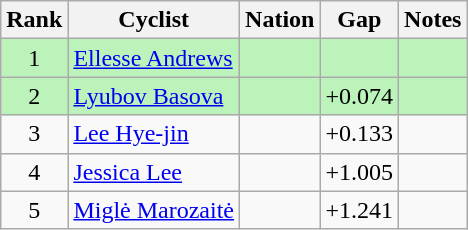<table class="wikitable" style="text-align:center">
<tr>
<th>Rank</th>
<th>Cyclist</th>
<th>Nation</th>
<th>Gap</th>
<th>Notes</th>
</tr>
<tr bgcolor=#bbf3bb>
<td>1</td>
<td align=left><a href='#'>Ellesse Andrews</a></td>
<td align=left></td>
<td></td>
<td></td>
</tr>
<tr bgcolor=#bbf3bb>
<td>2</td>
<td align=left><a href='#'>Lyubov Basova</a></td>
<td align=left></td>
<td>+0.074</td>
<td></td>
</tr>
<tr>
<td>3</td>
<td align=left><a href='#'>Lee Hye-jin</a></td>
<td align=left></td>
<td>+0.133</td>
<td></td>
</tr>
<tr>
<td>4</td>
<td align=left><a href='#'>Jessica Lee</a></td>
<td align=left></td>
<td>+1.005</td>
<td></td>
</tr>
<tr>
<td>5</td>
<td align=left><a href='#'>Miglė Marozaitė</a></td>
<td align=left></td>
<td>+1.241</td>
<td></td>
</tr>
</table>
